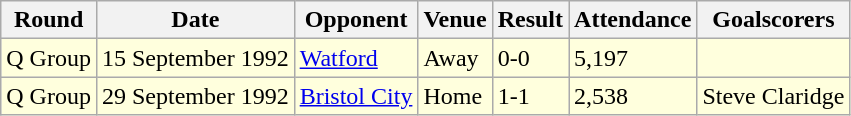<table class="wikitable">
<tr>
<th>Round</th>
<th>Date</th>
<th>Opponent</th>
<th>Venue</th>
<th>Result</th>
<th>Attendance</th>
<th>Goalscorers</th>
</tr>
<tr style="background:#ffffdd;">
<td>Q Group</td>
<td>15 September 1992</td>
<td><a href='#'>Watford</a></td>
<td>Away</td>
<td>0-0</td>
<td>5,197</td>
<td></td>
</tr>
<tr style="background:#ffffdd;">
<td>Q Group</td>
<td>29 September 1992</td>
<td><a href='#'>Bristol City</a></td>
<td>Home</td>
<td>1-1</td>
<td>2,538</td>
<td>Steve Claridge</td>
</tr>
</table>
